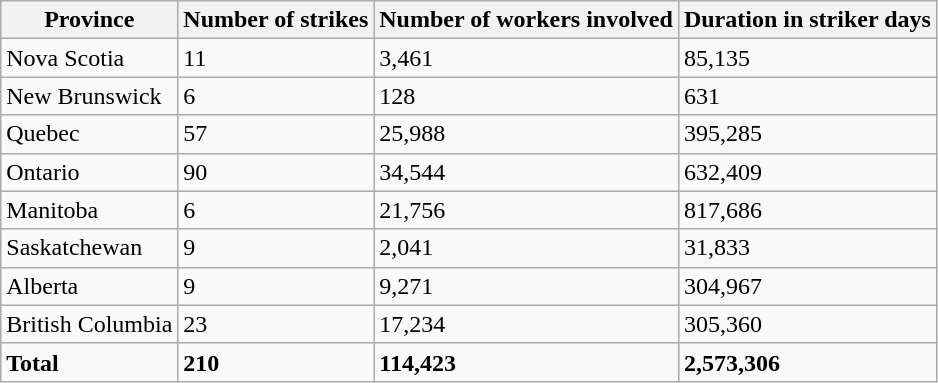<table class="wikitable">
<tr>
<th>Province</th>
<th>Number of strikes</th>
<th>Number of workers involved</th>
<th>Duration in striker days</th>
</tr>
<tr>
<td>Nova Scotia</td>
<td>11</td>
<td>3,461</td>
<td>85,135</td>
</tr>
<tr>
<td>New Brunswick</td>
<td>6</td>
<td>128</td>
<td>631</td>
</tr>
<tr>
<td>Quebec</td>
<td>57</td>
<td>25,988</td>
<td>395,285</td>
</tr>
<tr>
<td>Ontario</td>
<td>90</td>
<td>34,544</td>
<td>632,409</td>
</tr>
<tr>
<td>Manitoba</td>
<td>6</td>
<td>21,756</td>
<td>817,686</td>
</tr>
<tr>
<td>Saskatchewan</td>
<td>9</td>
<td>2,041</td>
<td>31,833</td>
</tr>
<tr>
<td>Alberta</td>
<td>9</td>
<td>9,271</td>
<td>304,967</td>
</tr>
<tr>
<td>British Columbia</td>
<td>23</td>
<td>17,234</td>
<td>305,360</td>
</tr>
<tr>
<td><strong>Total</strong></td>
<td><strong>210</strong></td>
<td><strong>114,423</strong></td>
<td><strong>2,573,306</strong></td>
</tr>
</table>
